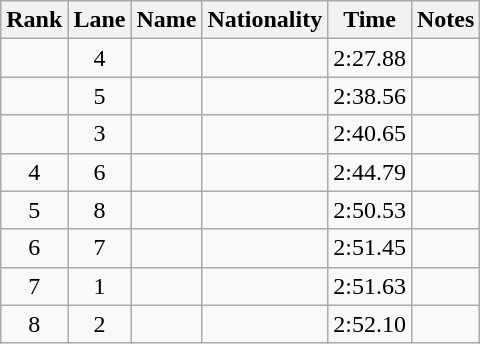<table class="wikitable sortable" style="text-align:center">
<tr>
<th>Rank</th>
<th>Lane</th>
<th>Name</th>
<th>Nationality</th>
<th>Time</th>
<th>Notes</th>
</tr>
<tr>
<td></td>
<td>4</td>
<td align=left></td>
<td align=left></td>
<td>2:27.88</td>
<td></td>
</tr>
<tr>
<td></td>
<td>5</td>
<td align=left></td>
<td align=left></td>
<td>2:38.56</td>
<td></td>
</tr>
<tr>
<td></td>
<td>3</td>
<td align=left></td>
<td align=left></td>
<td>2:40.65</td>
<td></td>
</tr>
<tr>
<td>4</td>
<td>6</td>
<td align=left></td>
<td align=left></td>
<td>2:44.79</td>
<td></td>
</tr>
<tr>
<td>5</td>
<td>8</td>
<td align=left></td>
<td align=left></td>
<td>2:50.53</td>
<td></td>
</tr>
<tr>
<td>6</td>
<td>7</td>
<td align=left></td>
<td align=left></td>
<td>2:51.45</td>
<td></td>
</tr>
<tr>
<td>7</td>
<td>1</td>
<td align=left></td>
<td align=left></td>
<td>2:51.63</td>
<td></td>
</tr>
<tr>
<td>8</td>
<td>2</td>
<td align=left></td>
<td align=left></td>
<td>2:52.10</td>
<td></td>
</tr>
</table>
